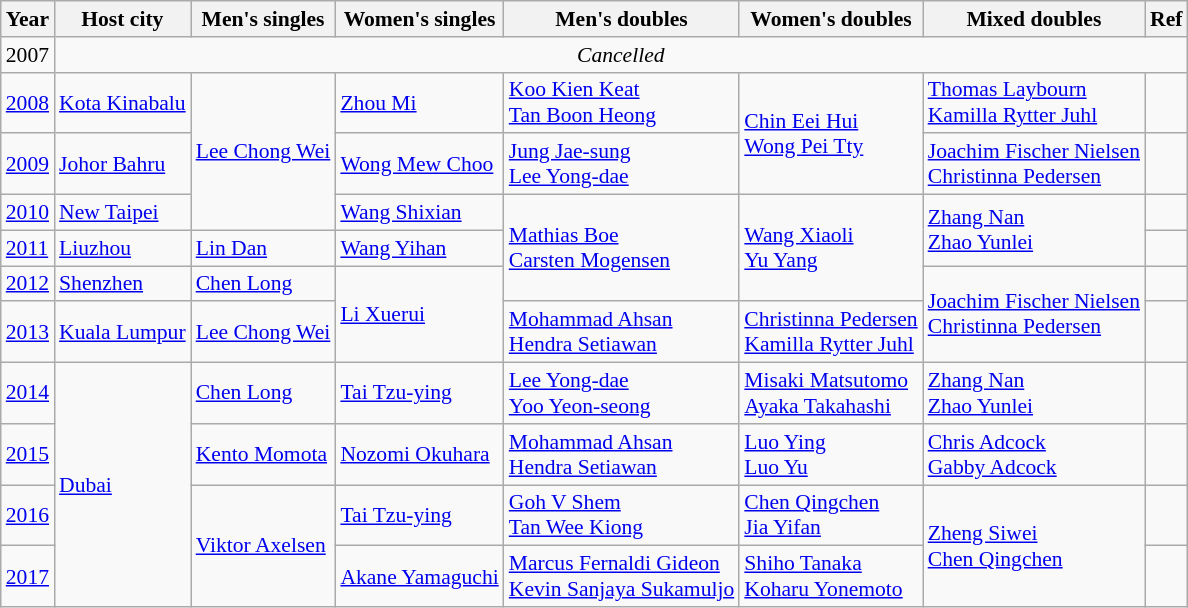<table class=wikitable style="font-size:90%;">
<tr>
<th>Year</th>
<th>Host city</th>
<th>Men's singles</th>
<th>Women's singles</th>
<th>Men's doubles</th>
<th>Women's doubles</th>
<th>Mixed doubles</th>
<th>Ref</th>
</tr>
<tr>
<td>2007</td>
<td colspan=7 align=center><em>Cancelled</em></td>
</tr>
<tr>
<td><a href='#'>2008</a></td>
<td><a href='#'>Kota Kinabalu</a></td>
<td rowspan="3"> <a href='#'>Lee Chong Wei</a></td>
<td> <a href='#'>Zhou Mi</a></td>
<td> <a href='#'>Koo Kien Keat</a> <br> <a href='#'>Tan Boon Heong</a></td>
<td rowspan="2"> <a href='#'>Chin Eei Hui</a> <br> <a href='#'>Wong Pei Tty</a></td>
<td> <a href='#'>Thomas Laybourn</a> <br> <a href='#'>Kamilla Rytter Juhl</a></td>
<td align=center></td>
</tr>
<tr>
<td><a href='#'>2009</a></td>
<td><a href='#'>Johor Bahru</a></td>
<td> <a href='#'>Wong Mew Choo</a></td>
<td> <a href='#'>Jung Jae-sung</a> <br> <a href='#'>Lee Yong-dae</a></td>
<td> <a href='#'>Joachim Fischer Nielsen</a>  <br> <a href='#'>Christinna Pedersen</a></td>
<td align=center></td>
</tr>
<tr>
<td><a href='#'>2010</a></td>
<td><a href='#'>New Taipei</a></td>
<td> <a href='#'>Wang Shixian</a></td>
<td rowspan="3"> <a href='#'>Mathias Boe</a>  <br> <a href='#'>Carsten Mogensen</a></td>
<td rowspan="3"> <a href='#'>Wang Xiaoli</a> <br> <a href='#'>Yu Yang</a></td>
<td rowspan="2"> <a href='#'>Zhang Nan</a>  <br> <a href='#'>Zhao Yunlei</a></td>
<td align=center></td>
</tr>
<tr>
<td><a href='#'>2011</a></td>
<td><a href='#'>Liuzhou</a></td>
<td> <a href='#'>Lin Dan</a></td>
<td> <a href='#'>Wang Yihan</a></td>
<td align=center></td>
</tr>
<tr>
<td><a href='#'>2012</a></td>
<td><a href='#'>Shenzhen</a></td>
<td> <a href='#'>Chen Long</a></td>
<td rowspan="2"> <a href='#'>Li Xuerui</a></td>
<td rowspan="2"> <a href='#'>Joachim Fischer Nielsen</a> <br> <a href='#'>Christinna Pedersen</a></td>
<td align=center></td>
</tr>
<tr>
<td><a href='#'>2013</a></td>
<td><a href='#'>Kuala Lumpur</a></td>
<td> <a href='#'>Lee Chong Wei</a></td>
<td> <a href='#'>Mohammad Ahsan</a> <br> <a href='#'>Hendra Setiawan</a></td>
<td> <a href='#'>Christinna Pedersen</a> <br> <a href='#'>Kamilla Rytter Juhl</a></td>
<td align=center></td>
</tr>
<tr>
<td><a href='#'>2014</a></td>
<td rowspan="4"><a href='#'>Dubai</a></td>
<td> <a href='#'>Chen Long</a></td>
<td> <a href='#'>Tai Tzu-ying</a></td>
<td> <a href='#'>Lee Yong-dae</a> <br> <a href='#'>Yoo Yeon-seong</a></td>
<td> <a href='#'>Misaki Matsutomo</a> <br> <a href='#'>Ayaka Takahashi</a></td>
<td> <a href='#'>Zhang Nan</a> <br> <a href='#'>Zhao Yunlei</a></td>
<td align=center></td>
</tr>
<tr>
<td><a href='#'>2015</a></td>
<td> <a href='#'>Kento Momota</a></td>
<td> <a href='#'>Nozomi Okuhara</a></td>
<td> <a href='#'>Mohammad Ahsan</a> <br> <a href='#'>Hendra Setiawan</a></td>
<td> <a href='#'>Luo Ying</a> <br> <a href='#'>Luo Yu</a></td>
<td> <a href='#'>Chris Adcock</a> <br> <a href='#'>Gabby Adcock</a></td>
<td align=center></td>
</tr>
<tr>
<td><a href='#'>2016</a></td>
<td rowspan="2"> <a href='#'>Viktor Axelsen</a></td>
<td> <a href='#'>Tai Tzu-ying</a></td>
<td> <a href='#'>Goh V Shem</a> <br> <a href='#'>Tan Wee Kiong</a></td>
<td> <a href='#'>Chen Qingchen</a> <br> <a href='#'>Jia Yifan</a></td>
<td rowspan="2"> <a href='#'>Zheng Siwei</a> <br> <a href='#'>Chen Qingchen</a></td>
<td align=center></td>
</tr>
<tr>
<td><a href='#'>2017</a></td>
<td> <a href='#'>Akane Yamaguchi</a></td>
<td> <a href='#'>Marcus Fernaldi Gideon</a>  <br> <a href='#'>Kevin Sanjaya Sukamuljo</a></td>
<td> <a href='#'>Shiho Tanaka</a> <br> <a href='#'>Koharu Yonemoto</a></td>
<td align=center></td>
</tr>
</table>
